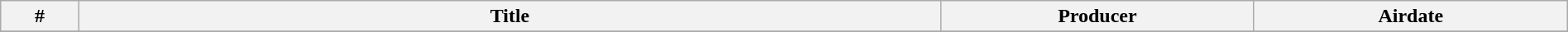<table class="wikitable plainrowheaders" width="100%">
<tr>
<th width="5%">#</th>
<th width="55%">Title</th>
<th width="20%">Producer</th>
<th width="20%">Airdate</th>
</tr>
<tr>
</tr>
</table>
